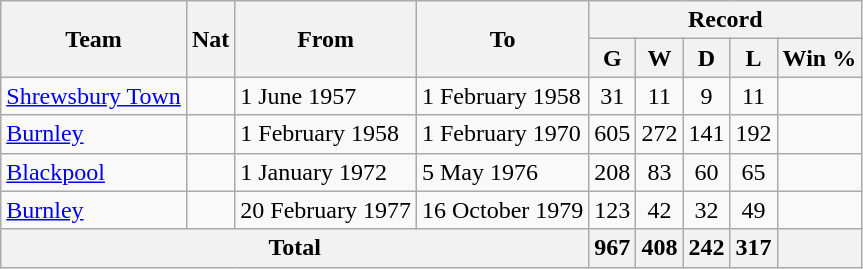<table class="wikitable" style="text-align: center">
<tr>
<th rowspan="2">Team</th>
<th rowspan="2">Nat</th>
<th rowspan="2">From</th>
<th rowspan="2">To</th>
<th colspan="5">Record</th>
</tr>
<tr>
<th>G</th>
<th>W</th>
<th>D</th>
<th>L</th>
<th>Win %</th>
</tr>
<tr>
<td align=left><a href='#'>Shrewsbury Town</a></td>
<td></td>
<td align=left>1 June 1957</td>
<td align=left>1 February 1958</td>
<td>31</td>
<td>11</td>
<td>9</td>
<td>11</td>
<td></td>
</tr>
<tr>
<td align=left><a href='#'>Burnley</a></td>
<td></td>
<td align=left>1 February 1958</td>
<td align=left>1 February 1970</td>
<td>605</td>
<td>272</td>
<td>141</td>
<td>192</td>
<td></td>
</tr>
<tr>
<td align=left><a href='#'>Blackpool</a></td>
<td></td>
<td align=left>1 January 1972</td>
<td align=left>5 May 1976</td>
<td>208</td>
<td>83</td>
<td>60</td>
<td>65</td>
<td></td>
</tr>
<tr>
<td align=left><a href='#'>Burnley</a></td>
<td></td>
<td align=left>20 February 1977</td>
<td align=left>16 October 1979</td>
<td>123</td>
<td>42</td>
<td>32</td>
<td>49</td>
<td></td>
</tr>
<tr>
<th colspan="4">Total</th>
<th>967</th>
<th>408</th>
<th>242</th>
<th>317</th>
<th></th>
</tr>
</table>
